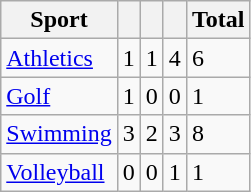<table class="wikitable sortable">
<tr>
<th>Sport</th>
<th></th>
<th></th>
<th></th>
<th>Total</th>
</tr>
<tr>
<td><a href='#'>Athletics</a></td>
<td>1</td>
<td>1</td>
<td>4</td>
<td>6</td>
</tr>
<tr>
<td><a href='#'>Golf</a></td>
<td>1</td>
<td>0</td>
<td>0</td>
<td>1</td>
</tr>
<tr>
<td><a href='#'>Swimming</a></td>
<td>3</td>
<td>2</td>
<td>3</td>
<td>8</td>
</tr>
<tr>
<td><a href='#'>Volleyball</a></td>
<td>0</td>
<td>0</td>
<td>1</td>
<td>1</td>
</tr>
</table>
